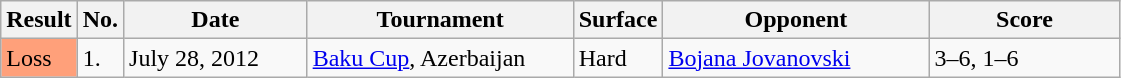<table class=wikitable>
<tr>
<th>Result</th>
<th>No.</th>
<th width=115>Date</th>
<th width=170>Tournament</th>
<th>Surface</th>
<th width=170>Opponent</th>
<th width=120>Score</th>
</tr>
<tr>
<td bgcolor="FFA07A">Loss</td>
<td>1.</td>
<td>July 28, 2012</td>
<td><a href='#'>Baku Cup</a>, Azerbaijan</td>
<td>Hard</td>
<td> <a href='#'>Bojana Jovanovski</a></td>
<td>3–6, 1–6</td>
</tr>
</table>
